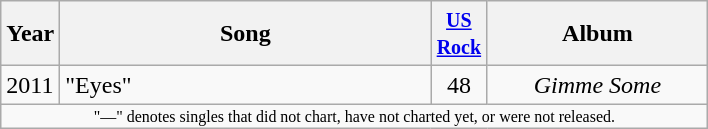<table class="wikitable">
<tr>
<th width="25">Year</th>
<th style="width:240px;">Song</th>
<th width="30"><small><a href='#'>US<br>Rock</a><br></small></th>
<th style="width:140px;">Album</th>
</tr>
<tr>
<td>2011</td>
<td>"Eyes"</td>
<td style="text-align:center;">48</td>
<td style="text-align:center;"><em>Gimme Some</em></td>
</tr>
<tr>
<td colspan="6" style="text-align:center; font-size:8pt;">"—" denotes singles that did not chart, have not charted yet, or were not released.</td>
</tr>
</table>
